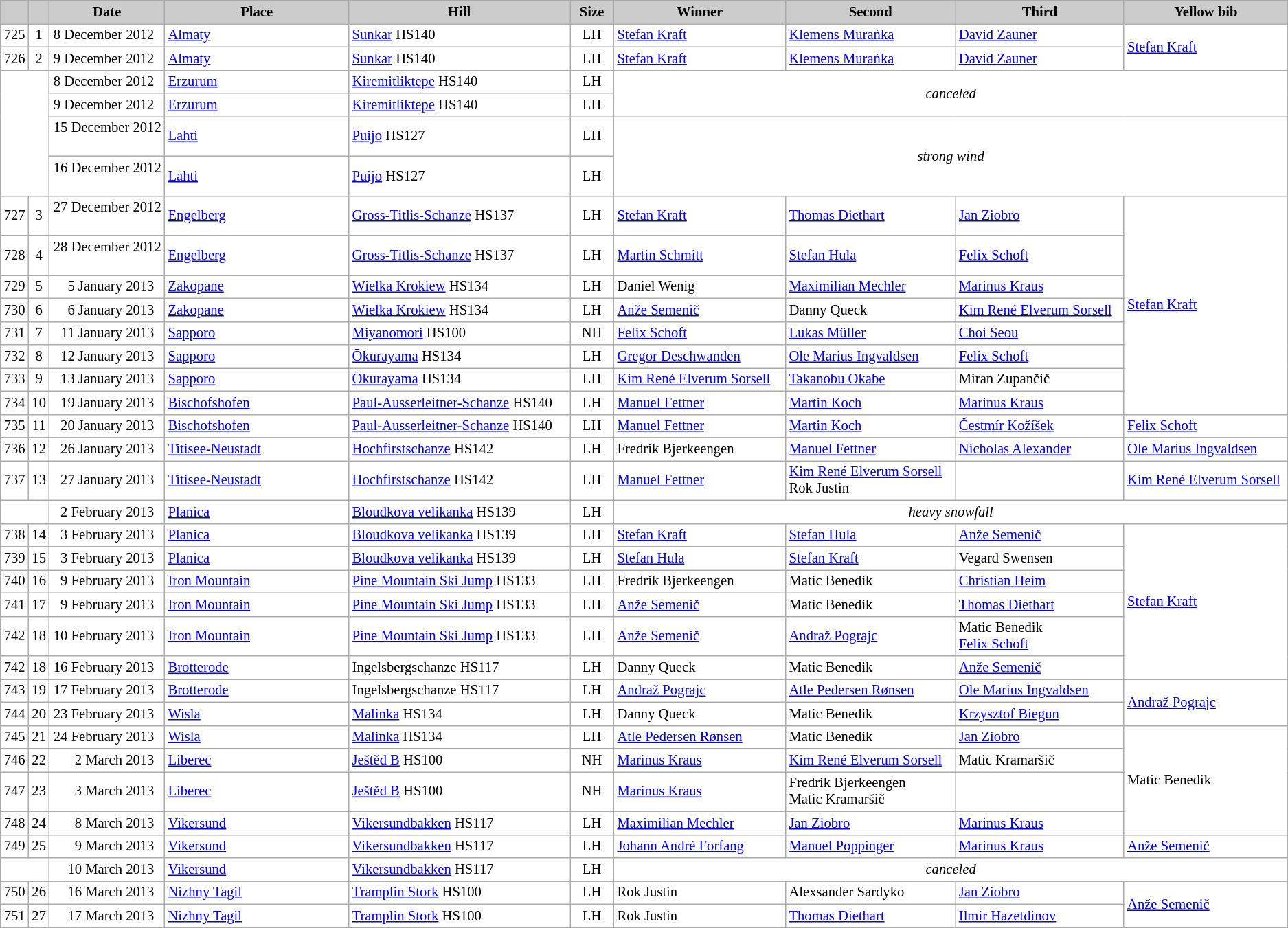<table class="wikitable plainrowheaders" style="background:#fff; font-size:86%; line-height:16px; border:grey solid 1px; border-collapse:collapse;">
<tr style="background:#ccc; text-align:center;">
<th scope="col" style="background:#ccc; width=20 px;"></th>
<th scope="col" style="background:#ccc; width=30 px;"></th>
<th scope="col" style="background:#ccc; width:120px;">Date</th>
<th scope="col" style="background:#ccc; width:200px;">Place</th>
<th scope="col" style="background:#ccc; width:240px;">Hill</th>
<th scope="col" style="background:#ccc; width:40px;">Size</th>
<th scope="col" style="background:#ccc; width:185px;">Winner</th>
<th scope="col" style="background:#ccc; width:185px;">Second</th>
<th scope="col" style="background:#ccc; width:185px;">Third</th>
<th scope="col" style="background:#ccc; width:180px;">Yellow bib</th>
</tr>
<tr>
<td align=center>725</td>
<td align=center>1</td>
<td align=right>8 December 2012  </td>
<td> <a href='#'>Almaty</a></td>
<td><a href='#'>Sunkar</a> HS140</td>
<td align=center>LH</td>
<td> <a href='#'>Stefan Kraft</a></td>
<td> <a href='#'>Klemens Murańka</a></td>
<td> <a href='#'>David Zauner</a></td>
<td rowspan=2> <a href='#'>Stefan Kraft</a></td>
</tr>
<tr>
<td align=center>726</td>
<td align=center>2</td>
<td align=right>9 December 2012  </td>
<td> <a href='#'>Almaty</a></td>
<td><a href='#'>Sunkar</a> HS140</td>
<td align=center>LH</td>
<td> <a href='#'>Stefan Kraft</a></td>
<td> <a href='#'>Klemens Murańka</a></td>
<td> <a href='#'>David Zauner</a></td>
</tr>
<tr>
<td colspan=2 rowspan=4></td>
<td align=right>8 December 2012  </td>
<td> <a href='#'>Erzurum</a></td>
<td><a href='#'>Kiremitliktepe</a> HS140</td>
<td align=center>LH</td>
<td align=center rowspan=2 colspan=4><em>canceled</em></td>
</tr>
<tr>
<td align=right>9 December 2012  </td>
<td> <a href='#'>Erzurum</a></td>
<td><a href='#'>Kiremitliktepe</a> HS140</td>
<td align=center>LH</td>
</tr>
<tr>
<td align=right>15 December 2012  </td>
<td> <a href='#'>Lahti</a></td>
<td><a href='#'>Puijo</a> HS127</td>
<td align=center>LH</td>
<td align=center rowspan=2 colspan=4><em>strong wind</em></td>
</tr>
<tr>
<td align=right>16 December 2012  </td>
<td> <a href='#'>Lahti</a></td>
<td><a href='#'>Puijo</a> HS127</td>
<td align=center>LH</td>
</tr>
<tr>
<td align=center>727</td>
<td align=center>3</td>
<td align=right>27 December 2012  </td>
<td> <a href='#'>Engelberg</a></td>
<td><a href='#'>Gross-Titlis-Schanze</a> HS137</td>
<td align=center>LH</td>
<td> <a href='#'>Stefan Kraft</a></td>
<td> <a href='#'>Thomas Diethart</a></td>
<td> <a href='#'>Jan Ziobro</a></td>
<td rowspan=8> <a href='#'>Stefan Kraft</a></td>
</tr>
<tr>
<td align=center>728</td>
<td align=center>4</td>
<td align=right>28 December 2012  </td>
<td> <a href='#'>Engelberg</a></td>
<td><a href='#'>Gross-Titlis-Schanze</a> HS137</td>
<td align=center>LH</td>
<td> <a href='#'>Martin Schmitt</a></td>
<td> <a href='#'>Stefan Hula</a></td>
<td> <a href='#'>Felix Schoft</a></td>
</tr>
<tr>
<td align=center>729</td>
<td align=center>5</td>
<td align=right>5 January 2013  </td>
<td> <a href='#'>Zakopane</a></td>
<td><a href='#'>Wielka Krokiew</a> HS134</td>
<td align=center>LH</td>
<td> Daniel Wenig</td>
<td> <a href='#'>Maximilian Mechler</a></td>
<td> <a href='#'>Marinus Kraus</a></td>
</tr>
<tr>
<td align=center>730</td>
<td align=center>6</td>
<td align=right>6 January 2013  </td>
<td> <a href='#'>Zakopane</a></td>
<td><a href='#'>Wielka Krokiew</a> HS134</td>
<td align=center>LH</td>
<td> <a href='#'>Anže Semenič</a></td>
<td> Danny Queck</td>
<td> <a href='#'>Kim René Elverum Sorsell</a></td>
</tr>
<tr>
<td align=center>731</td>
<td align=center>7</td>
<td align=right>11 January 2013  </td>
<td> <a href='#'>Sapporo</a></td>
<td><a href='#'>Miyanomori</a> HS100</td>
<td align=center>NH</td>
<td> <a href='#'>Felix Schoft</a></td>
<td> <a href='#'>Lukas Müller</a></td>
<td> <a href='#'>Choi Seou</a></td>
</tr>
<tr>
<td align=center>732</td>
<td align=center>8</td>
<td align=right>12 January 2013  </td>
<td> <a href='#'>Sapporo</a></td>
<td><a href='#'>Ōkurayama</a> HS134</td>
<td align=center>LH</td>
<td> <a href='#'>Gregor Deschwanden</a></td>
<td> <a href='#'>Ole Marius Ingvaldsen</a></td>
<td> <a href='#'>Felix Schoft</a></td>
</tr>
<tr>
<td align=center>733</td>
<td align=center>9</td>
<td align=right>13 January 2013  </td>
<td> <a href='#'>Sapporo</a></td>
<td><a href='#'>Ōkurayama</a> HS134</td>
<td align=center>LH</td>
<td> <a href='#'>Kim René Elverum Sorsell</a></td>
<td> <a href='#'>Takanobu Okabe</a></td>
<td> Miran Zupančič</td>
</tr>
<tr>
<td align=center>734</td>
<td align=center>10</td>
<td align=right>19 January 2013  </td>
<td> <a href='#'>Bischofshofen</a></td>
<td><a href='#'>Paul-Ausserleitner-Schanze</a> HS140</td>
<td align=center>LH</td>
<td> <a href='#'>Manuel Fettner</a></td>
<td> <a href='#'>Martin Koch</a></td>
<td> <a href='#'>Marinus Kraus</a></td>
</tr>
<tr>
<td align=center>735</td>
<td align=center>11</td>
<td align=right>20 January 2013  </td>
<td> <a href='#'>Bischofshofen</a></td>
<td><a href='#'>Paul-Ausserleitner-Schanze</a> HS140</td>
<td align=center>LH</td>
<td> <a href='#'>Manuel Fettner</a></td>
<td> <a href='#'>Martin Koch</a></td>
<td> <a href='#'>Čestmír Kožíšek</a></td>
<td> <a href='#'>Felix Schoft</a></td>
</tr>
<tr>
<td align=center>736</td>
<td align=center>12</td>
<td align=right>26 January 2013  </td>
<td> <a href='#'>Titisee-Neustadt</a></td>
<td><a href='#'>Hochfirstschanze</a> HS142</td>
<td align=center>LH</td>
<td> Fredrik Bjerkeengen</td>
<td> <a href='#'>Manuel Fettner</a></td>
<td> <a href='#'>Nicholas Alexander</a></td>
<td> <a href='#'>Ole Marius Ingvaldsen</a></td>
</tr>
<tr>
<td align=center>737</td>
<td align=center>13</td>
<td align=right>27 January 2013  </td>
<td> <a href='#'>Titisee-Neustadt</a></td>
<td><a href='#'>Hochfirstschanze</a> HS142</td>
<td align=center>LH</td>
<td> <a href='#'>Manuel Fettner</a></td>
<td> <a href='#'>Kim René Elverum Sorsell</a><br> Rok Justin</td>
<td></td>
<td> <a href='#'>Kim René Elverum Sorsell</a></td>
</tr>
<tr>
<td colspan=2></td>
<td align=right>2 February 2013  </td>
<td> <a href='#'>Planica</a></td>
<td><a href='#'>Bloudkova velikanka</a> HS139</td>
<td align=center>LH</td>
<td align=center colspan=4><em>heavy snowfall</em></td>
</tr>
<tr>
<td align=center>738</td>
<td align=center>14</td>
<td align=right>3 February 2013  </td>
<td> <a href='#'>Planica</a></td>
<td><a href='#'>Bloudkova velikanka</a> HS139</td>
<td align=center>LH</td>
<td> <a href='#'>Stefan Kraft</a></td>
<td> <a href='#'>Stefan Hula</a></td>
<td> <a href='#'>Anže Semenič</a></td>
<td rowspan=6> <a href='#'>Stefan Kraft</a></td>
</tr>
<tr>
<td align=center>739</td>
<td align=center>15</td>
<td align=right>3 February 2013  </td>
<td> <a href='#'>Planica</a></td>
<td><a href='#'>Bloudkova velikanka</a> HS139</td>
<td align=center>LH</td>
<td> <a href='#'>Stefan Hula</a></td>
<td> <a href='#'>Stefan Kraft</a></td>
<td> Vegard Swensen</td>
</tr>
<tr>
<td align=center>740</td>
<td align=center>16</td>
<td align=right>9 February 2013  </td>
<td> <a href='#'>Iron Mountain</a></td>
<td><a href='#'>Pine Mountain Ski Jump</a> HS133</td>
<td align=center>LH</td>
<td> Fredrik Bjerkeengen</td>
<td> Matic Benedik</td>
<td> <a href='#'>Christian Heim</a></td>
</tr>
<tr>
<td align=center>741</td>
<td align=center>17</td>
<td align=right>9 February 2013  </td>
<td> <a href='#'>Iron Mountain</a></td>
<td><a href='#'>Pine Mountain Ski Jump</a> HS133</td>
<td align=center>LH</td>
<td> <a href='#'>Anže Semenič</a></td>
<td> Matic Benedik</td>
<td> <a href='#'>Thomas Diethart</a></td>
</tr>
<tr>
<td align=center>742</td>
<td align=center>18</td>
<td align=right>10 February 2013  </td>
<td> <a href='#'>Iron Mountain</a></td>
<td><a href='#'>Pine Mountain Ski Jump</a> HS133</td>
<td align=center>LH</td>
<td> <a href='#'>Anže Semenič</a></td>
<td> <a href='#'>Andraž Pograjc</a></td>
<td> Matic Benedik<br> <a href='#'>Felix Schoft</a></td>
</tr>
<tr>
<td align=center>742</td>
<td align=center>18</td>
<td align=right>16 February 2013  </td>
<td> <a href='#'>Brotterode</a></td>
<td>Ingelsbergschanze HS117</td>
<td align=center>LH</td>
<td> Danny Queck</td>
<td> Matic Benedik</td>
<td> <a href='#'>Anže Semenič</a></td>
</tr>
<tr>
<td align=center>743</td>
<td align=center>19</td>
<td align=right>17 February 2013  </td>
<td> <a href='#'>Brotterode</a></td>
<td>Ingelsbergschanze HS117</td>
<td align=center>LH</td>
<td> <a href='#'>Andraž Pograjc</a></td>
<td> <a href='#'>Atle Pedersen Rønsen</a></td>
<td> <a href='#'>Ole Marius Ingvaldsen</a></td>
<td rowspan=2> <a href='#'>Andraž Pograjc</a></td>
</tr>
<tr>
<td align=center>744</td>
<td align=center>20</td>
<td align=right>23 February 2013  </td>
<td> <a href='#'>Wisla</a></td>
<td><a href='#'>Malinka</a> HS134</td>
<td align=center>LH</td>
<td> Danny Queck</td>
<td> Matic Benedik</td>
<td> <a href='#'>Krzysztof Biegun</a></td>
</tr>
<tr>
<td align=center>745</td>
<td align=center>21</td>
<td align=right>24 February 2013  </td>
<td> <a href='#'>Wisla</a></td>
<td><a href='#'>Malinka</a> HS134</td>
<td align=center>LH</td>
<td> <a href='#'>Atle Pedersen Rønsen</a></td>
<td> Matic Benedik</td>
<td> <a href='#'>Jan Ziobro</a></td>
<td rowspan=4> Matic Benedik</td>
</tr>
<tr>
<td align=center>746</td>
<td align=center>22</td>
<td align=right>2 March 2013  </td>
<td> <a href='#'>Liberec</a></td>
<td><a href='#'>Ještěd B</a> HS100</td>
<td align=center>NH</td>
<td> <a href='#'>Marinus Kraus</a></td>
<td> <a href='#'>Kim René Elverum Sorsell</a></td>
<td> Matic Kramaršič</td>
</tr>
<tr>
<td align=center>747</td>
<td align=center>23</td>
<td align=right>3 March 2013  </td>
<td> <a href='#'>Liberec</a></td>
<td><a href='#'>Ještěd B</a> HS100</td>
<td align=center>NH</td>
<td> <a href='#'>Marinus Kraus</a></td>
<td> Fredrik Bjerkeengen<br> Matic Kramaršič</td>
<td></td>
</tr>
<tr>
<td align=center>748</td>
<td align=center>24</td>
<td align=right>8 March 2013  </td>
<td> <a href='#'>Vikersund</a></td>
<td><a href='#'>Vikersundbakken</a> HS117</td>
<td align=center>LH</td>
<td> <a href='#'>Maximilian Mechler</a></td>
<td> <a href='#'>Jan Ziobro</a></td>
<td> <a href='#'>Marinus Kraus</a></td>
</tr>
<tr>
<td align=center>749</td>
<td align=center>25</td>
<td align=right>9 March 2013  </td>
<td> <a href='#'>Vikersund</a></td>
<td><a href='#'>Vikersundbakken</a> HS117</td>
<td align=center>LH</td>
<td> <a href='#'>Johann André Forfang</a></td>
<td> <a href='#'>Manuel Poppinger</a></td>
<td> <a href='#'>Marinus Kraus</a></td>
<td> <a href='#'>Anže Semenič</a></td>
</tr>
<tr>
<td colspan=2></td>
<td align=right>10 March 2013  </td>
<td> <a href='#'>Vikersund</a></td>
<td><a href='#'>Vikersundbakken</a> HS117</td>
<td align=center>LH</td>
<td align=center colspan=4><em>canceled</em></td>
</tr>
<tr>
<td align=center>750</td>
<td align=center>26</td>
<td align=right>16 March 2013  </td>
<td> <a href='#'>Nizhny Tagil</a></td>
<td><a href='#'>Tramplin Stork</a> HS100</td>
<td align=center>LH</td>
<td> Rok Justin</td>
<td> Alexsander Sardyko</td>
<td> <a href='#'>Jan Ziobro</a></td>
<td rowspan=2> <a href='#'>Anže Semenič</a></td>
</tr>
<tr>
<td align=center>751</td>
<td align=center>27</td>
<td align=right>17 March 2013  </td>
<td> <a href='#'>Nizhny Tagil</a></td>
<td><a href='#'>Tramplin Stork</a> HS100</td>
<td align=center>LH</td>
<td> Rok Justin</td>
<td> <a href='#'>Thomas Diethart</a></td>
<td> <a href='#'>Ilmir Hazetdinov</a></td>
</tr>
</table>
